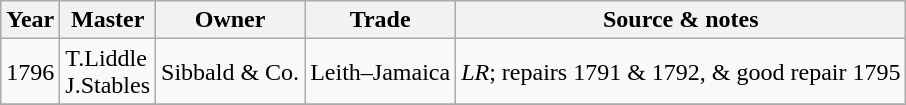<table class=" wikitable">
<tr>
<th>Year</th>
<th>Master</th>
<th>Owner</th>
<th>Trade</th>
<th>Source & notes</th>
</tr>
<tr>
<td>1796</td>
<td>T.Liddle<br>J.Stables</td>
<td>Sibbald & Co.</td>
<td>Leith–Jamaica</td>
<td><em>LR</em>; repairs 1791 & 1792, & good repair 1795</td>
</tr>
<tr>
</tr>
</table>
